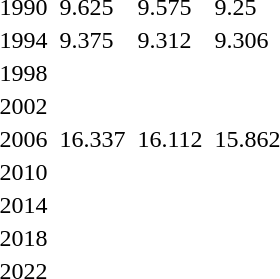<table>
<tr>
<td>1990</td>
<td></td>
<td>9.625</td>
<td></td>
<td>9.575</td>
<td></td>
<td>9.25</td>
</tr>
<tr>
<td>1994</td>
<td></td>
<td>9.375</td>
<td></td>
<td>9.312</td>
<td></td>
<td>9.306</td>
</tr>
<tr>
<td>1998</td>
<td></td>
<td></td>
<td></td>
<td></td>
<td></td>
<td></td>
</tr>
<tr>
<td>2002</td>
<td></td>
<td></td>
<td></td>
<td></td>
<td></td>
<td></td>
</tr>
<tr>
<td>2006</td>
<td></td>
<td>16.337</td>
<td></td>
<td>16.112</td>
<td></td>
<td>15.862</td>
</tr>
<tr>
<td>2010<br></td>
<td></td>
<td></td>
<td></td>
<td></td>
<td></td>
<td></td>
</tr>
<tr>
<td>2014<br></td>
<td></td>
<td></td>
<td></td>
<td></td>
<td></td>
<td></td>
</tr>
<tr>
<td>2018<br></td>
<td></td>
<td></td>
<td></td>
<td></td>
<td></td>
<td></td>
</tr>
<tr>
<td>2022<br></td>
<td></td>
<td></td>
<td></td>
<td></td>
<td></td>
<td></td>
</tr>
</table>
